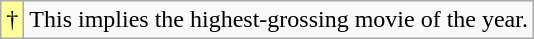<table class="wikitable">
<tr>
<td style="background-color:#FFFF99">†</td>
<td>This implies the highest-grossing movie of the year.</td>
</tr>
</table>
